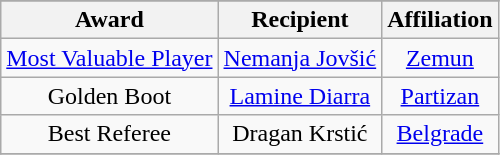<table class="wikitable" style="text-align: center">
<tr>
</tr>
<tr>
<th>Award</th>
<th>Recipient</th>
<th>Affiliation</th>
</tr>
<tr>
<td><a href='#'>Most Valuable Player</a></td>
<td><a href='#'>Nemanja Jovšić</a></td>
<td><a href='#'>Zemun</a></td>
</tr>
<tr>
<td>Golden Boot</td>
<td><a href='#'>Lamine Diarra</a></td>
<td><a href='#'>Partizan</a></td>
</tr>
<tr>
<td>Best Referee</td>
<td>Dragan Krstić</td>
<td><a href='#'>Belgrade</a></td>
</tr>
<tr>
</tr>
</table>
